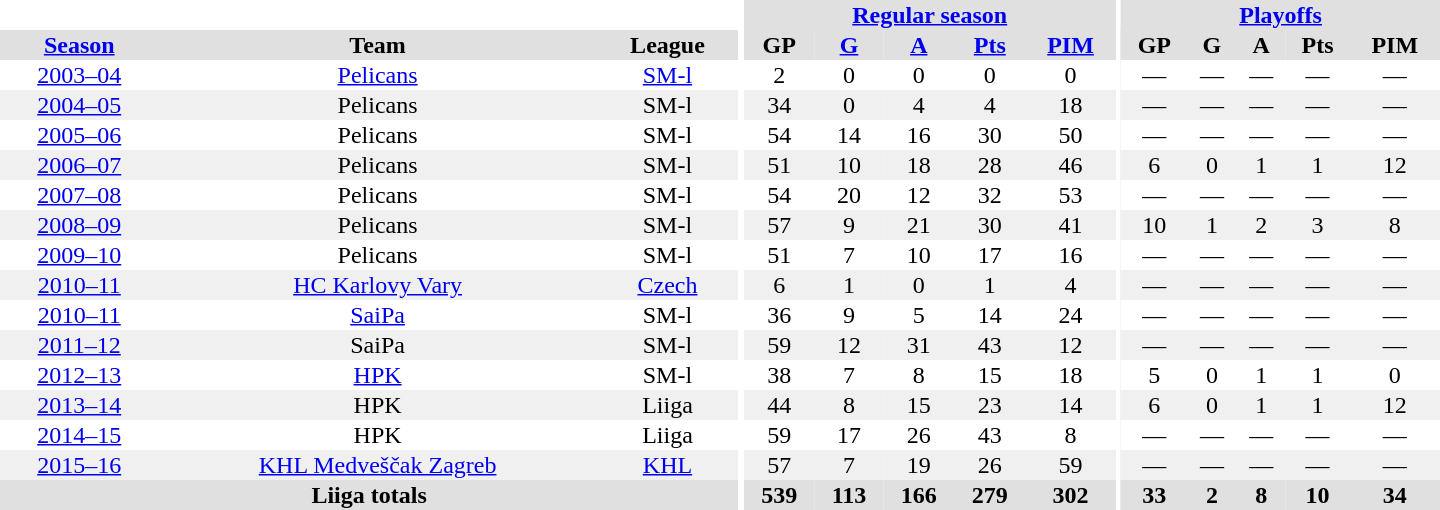<table border="0" cellpadding="1" cellspacing="0" style="text-align:center; width:60em">
<tr bgcolor="#e0e0e0">
<th colspan="3" bgcolor="#ffffff"></th>
<th rowspan="99" bgcolor="#ffffff"></th>
<th colspan="5"><a href='#'>Regular season</a></th>
<th rowspan="99" bgcolor="#ffffff"></th>
<th colspan="5"><a href='#'>Playoffs</a></th>
</tr>
<tr bgcolor="#e0e0e0">
<th><a href='#'>Season</a></th>
<th>Team</th>
<th>League</th>
<th>GP</th>
<th><a href='#'>G</a></th>
<th><a href='#'>A</a></th>
<th><a href='#'>Pts</a></th>
<th><a href='#'>PIM</a></th>
<th>GP</th>
<th>G</th>
<th>A</th>
<th>Pts</th>
<th>PIM</th>
</tr>
<tr ALIGN="center">
<td><a href='#'>2003–04</a></td>
<td><a href='#'>Pelicans</a></td>
<td><a href='#'>SM-l</a></td>
<td>2</td>
<td>0</td>
<td>0</td>
<td>0</td>
<td>0</td>
<td>—</td>
<td>—</td>
<td>—</td>
<td>—</td>
<td>—</td>
</tr>
<tr ALIGN="center" bgcolor="#f0f0f0">
<td><a href='#'>2004–05</a></td>
<td>Pelicans</td>
<td>SM-l</td>
<td>34</td>
<td>0</td>
<td>4</td>
<td>4</td>
<td>18</td>
<td>—</td>
<td>—</td>
<td>—</td>
<td>—</td>
<td>—</td>
</tr>
<tr ALIGN="center">
<td><a href='#'>2005–06</a></td>
<td>Pelicans</td>
<td>SM-l</td>
<td>54</td>
<td>14</td>
<td>16</td>
<td>30</td>
<td>50</td>
<td>—</td>
<td>—</td>
<td>—</td>
<td>—</td>
<td>—</td>
</tr>
<tr ALIGN="center" bgcolor="#f0f0f0">
<td><a href='#'>2006–07</a></td>
<td>Pelicans</td>
<td>SM-l</td>
<td>51</td>
<td>10</td>
<td>18</td>
<td>28</td>
<td>46</td>
<td>6</td>
<td>0</td>
<td>1</td>
<td>1</td>
<td>12</td>
</tr>
<tr ALIGN="center">
<td><a href='#'>2007–08</a></td>
<td>Pelicans</td>
<td>SM-l</td>
<td>54</td>
<td>20</td>
<td>12</td>
<td>32</td>
<td>53</td>
<td>—</td>
<td>—</td>
<td>—</td>
<td>—</td>
<td>—</td>
</tr>
<tr ALIGN="center" bgcolor="#f0f0f0">
<td><a href='#'>2008–09</a></td>
<td>Pelicans</td>
<td>SM-l</td>
<td>57</td>
<td>9</td>
<td>21</td>
<td>30</td>
<td>41</td>
<td>10</td>
<td>1</td>
<td>2</td>
<td>3</td>
<td>8</td>
</tr>
<tr ALIGN="center">
<td><a href='#'>2009–10</a></td>
<td>Pelicans</td>
<td>SM-l</td>
<td>51</td>
<td>7</td>
<td>10</td>
<td>17</td>
<td>16</td>
<td>—</td>
<td>—</td>
<td>—</td>
<td>—</td>
<td>—</td>
</tr>
<tr ALIGN="center" bgcolor="#f0f0f0">
<td><a href='#'>2010–11</a></td>
<td><a href='#'>HC Karlovy Vary</a></td>
<td><a href='#'>Czech</a></td>
<td>6</td>
<td>1</td>
<td>0</td>
<td>1</td>
<td>4</td>
<td>—</td>
<td>—</td>
<td>—</td>
<td>—</td>
<td>—</td>
</tr>
<tr ALIGN="center">
<td><a href='#'>2010–11</a></td>
<td><a href='#'>SaiPa</a></td>
<td>SM-l</td>
<td>36</td>
<td>9</td>
<td>5</td>
<td>14</td>
<td>24</td>
<td>—</td>
<td>—</td>
<td>—</td>
<td>—</td>
<td>—</td>
</tr>
<tr ALIGN="center"  bgcolor="#f0f0f0">
<td><a href='#'>2011–12</a></td>
<td>SaiPa</td>
<td>SM-l</td>
<td>59</td>
<td>12</td>
<td>31</td>
<td>43</td>
<td>12</td>
<td>—</td>
<td>—</td>
<td>—</td>
<td>—</td>
<td>—</td>
</tr>
<tr ALIGN="center">
<td><a href='#'>2012–13</a></td>
<td><a href='#'>HPK</a></td>
<td>SM-l</td>
<td>38</td>
<td>7</td>
<td>8</td>
<td>15</td>
<td>18</td>
<td>5</td>
<td>0</td>
<td>1</td>
<td>1</td>
<td>0</td>
</tr>
<tr ALIGN="center" bgcolor="#f0f0f0">
<td><a href='#'>2013–14</a></td>
<td>HPK</td>
<td>Liiga</td>
<td>44</td>
<td>8</td>
<td>15</td>
<td>23</td>
<td>14</td>
<td>6</td>
<td>0</td>
<td>1</td>
<td>1</td>
<td>12</td>
</tr>
<tr ALIGN="center">
<td><a href='#'>2014–15</a></td>
<td>HPK</td>
<td>Liiga</td>
<td>59</td>
<td>17</td>
<td>26</td>
<td>43</td>
<td>8</td>
<td>—</td>
<td>—</td>
<td>—</td>
<td>—</td>
<td>—</td>
</tr>
<tr ALIGN="center" bgcolor="#f0f0f0">
<td><a href='#'>2015–16</a></td>
<td><a href='#'>KHL Medveščak Zagreb</a></td>
<td><a href='#'>KHL</a></td>
<td>57</td>
<td>7</td>
<td>19</td>
<td>26</td>
<td>59</td>
<td>—</td>
<td>—</td>
<td>—</td>
<td>—</td>
<td>—</td>
</tr>
<tr ALIGN="center" bgcolor="#e0e0e0">
<th colspan="3">Liiga totals</th>
<th>539</th>
<th>113</th>
<th>166</th>
<th>279</th>
<th>302</th>
<th>33</th>
<th>2</th>
<th>8</th>
<th>10</th>
<th>34</th>
</tr>
</table>
